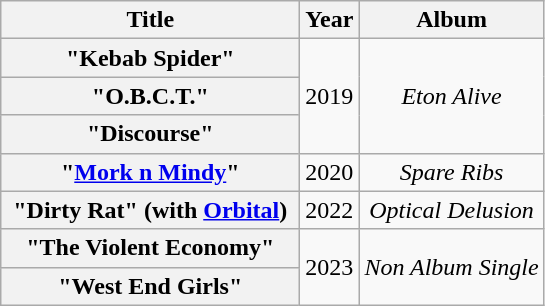<table class="wikitable plainrowheaders" style="text-align:center;">
<tr>
<th scope="col" style="width:12em;">Title</th>
<th scope="col" style="width:1em;">Year</th>
<th scope="col">Album</th>
</tr>
<tr>
<th scope="row">"Kebab Spider"</th>
<td rowspan="3">2019</td>
<td rowspan="3"><em>Eton Alive</em></td>
</tr>
<tr>
<th scope="row">"O.B.C.T."</th>
</tr>
<tr>
<th scope="row">"Discourse"</th>
</tr>
<tr>
<th scope="row">"<a href='#'>Mork n Mindy</a>"</th>
<td>2020</td>
<td><em>Spare Ribs</em></td>
</tr>
<tr>
<th scope="row">"Dirty Rat" (with <a href='#'>Orbital</a>)</th>
<td>2022</td>
<td><em>Optical Delusion</em></td>
</tr>
<tr>
<th scope="row">"The Violent Economy"</th>
<td rowspan=2>2023</td>
<td rowspan=2><em>Non Album Single</em></td>
</tr>
<tr>
<th scope="row">"West End Girls"</th>
</tr>
</table>
